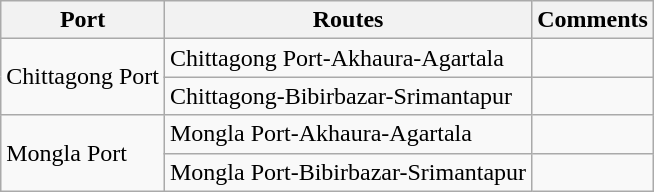<table class="wikitable">
<tr>
<th>Port</th>
<th>Routes</th>
<th>Comments</th>
</tr>
<tr>
<td rowspan="2">Chittagong Port</td>
<td>Chittagong Port-Akhaura-Agartala</td>
<td></td>
</tr>
<tr>
<td>Chittagong-Bibirbazar-Srimantapur</td>
<td></td>
</tr>
<tr>
<td rowspan="2">Mongla Port</td>
<td>Mongla Port-Akhaura-Agartala</td>
<td></td>
</tr>
<tr>
<td>Mongla Port-Bibirbazar-Srimantapur</td>
<td></td>
</tr>
</table>
